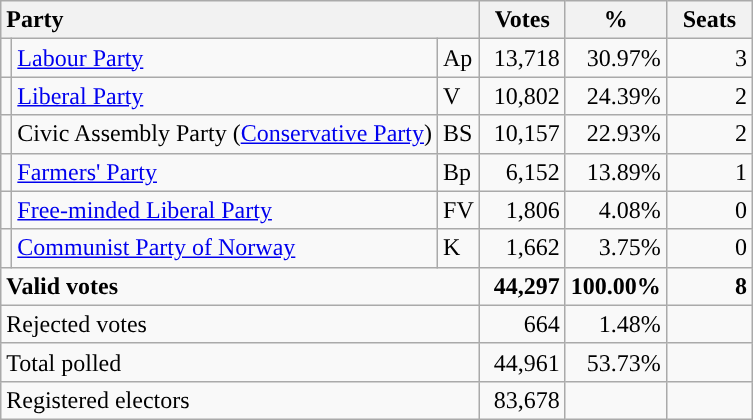<table class="wikitable" border="1" style="text-align:right;">
<tr>
<th style="text-align:left;" colspan=3>Party</th>
<th align=center width="50">Votes</th>
<th align=center width="50">%</th>
<th align=center width="50">Seats</th>
</tr>
<tr>
<td style="color:inherit;background:"></td>
<td align=left><a href='#'>Labour Party</a></td>
<td align=left>Ap</td>
<td>13,718</td>
<td>30.97%</td>
<td>3</td>
</tr>
<tr>
<td style="color:inherit;background:"></td>
<td align=left><a href='#'>Liberal Party</a></td>
<td align=left>V</td>
<td>10,802</td>
<td>24.39%</td>
<td>2</td>
</tr>
<tr>
<td></td>
<td align=left>Civic Assembly Party (<a href='#'>Conservative Party</a>)</td>
<td align=left>BS</td>
<td>10,157</td>
<td>22.93%</td>
<td>2</td>
</tr>
<tr>
<td style="color:inherit;background:"></td>
<td align=left><a href='#'>Farmers' Party</a></td>
<td align=left>Bp</td>
<td>6,152</td>
<td>13.89%</td>
<td>1</td>
</tr>
<tr>
<td style="color:inherit;background:"></td>
<td align=left><a href='#'>Free-minded Liberal Party</a></td>
<td align=left>FV</td>
<td>1,806</td>
<td>4.08%</td>
<td>0</td>
</tr>
<tr>
<td style="color:inherit;background:"></td>
<td align=left><a href='#'>Communist Party of Norway</a></td>
<td align=left>K</td>
<td>1,662</td>
<td>3.75%</td>
<td>0</td>
</tr>
<tr style="font-weight:bold">
<td align=left colspan=3>Valid votes</td>
<td>44,297</td>
<td>100.00%</td>
<td>8</td>
</tr>
<tr>
<td align=left colspan=3>Rejected votes</td>
<td>664</td>
<td>1.48%</td>
<td></td>
</tr>
<tr>
<td align=left colspan=3>Total polled</td>
<td>44,961</td>
<td>53.73%</td>
<td></td>
</tr>
<tr>
<td align=left colspan=3>Registered electors</td>
<td>83,678</td>
<td></td>
<td></td>
</tr>
</table>
